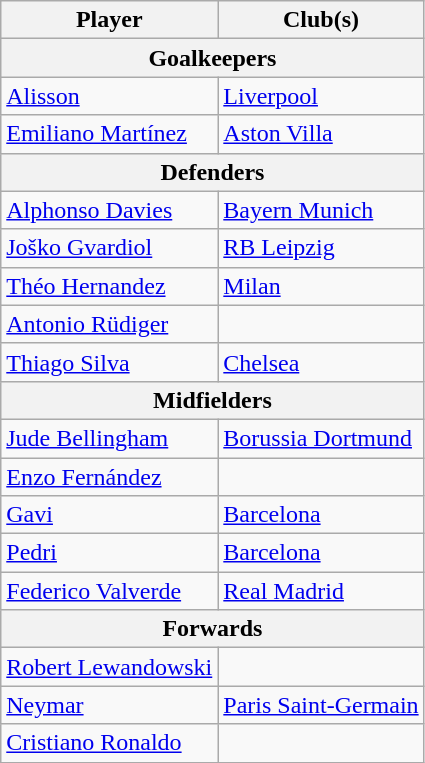<table class="wikitable mw-collapsible mw-collapsed">
<tr>
<th>Player</th>
<th>Club(s)</th>
</tr>
<tr>
<th colspan="2">Goalkeepers</th>
</tr>
<tr>
<td> <a href='#'>Alisson</a></td>
<td> <a href='#'>Liverpool</a></td>
</tr>
<tr>
<td> <a href='#'>Emiliano Martínez</a></td>
<td> <a href='#'>Aston Villa</a></td>
</tr>
<tr>
<th colspan="2">Defenders</th>
</tr>
<tr>
<td> <a href='#'>Alphonso Davies</a></td>
<td> <a href='#'>Bayern Munich</a></td>
</tr>
<tr>
<td> <a href='#'>Joško Gvardiol</a></td>
<td> <a href='#'>RB Leipzig</a></td>
</tr>
<tr>
<td> <a href='#'>Théo Hernandez</a></td>
<td> <a href='#'>Milan</a></td>
</tr>
<tr>
<td> <a href='#'>Antonio Rüdiger</a></td>
<td></td>
</tr>
<tr>
<td> <a href='#'>Thiago Silva</a></td>
<td> <a href='#'>Chelsea</a></td>
</tr>
<tr>
<th colspan="2">Midfielders</th>
</tr>
<tr>
<td> <a href='#'>Jude Bellingham</a></td>
<td> <a href='#'>Borussia Dortmund</a></td>
</tr>
<tr>
<td> <a href='#'>Enzo Fernández</a></td>
<td></td>
</tr>
<tr>
<td> <a href='#'>Gavi</a></td>
<td> <a href='#'>Barcelona</a></td>
</tr>
<tr>
<td> <a href='#'>Pedri</a></td>
<td> <a href='#'>Barcelona</a></td>
</tr>
<tr>
<td> <a href='#'>Federico Valverde</a></td>
<td> <a href='#'>Real Madrid</a></td>
</tr>
<tr>
<th colspan="2">Forwards</th>
</tr>
<tr>
<td> <a href='#'>Robert Lewandowski</a></td>
<td></td>
</tr>
<tr>
<td> <a href='#'>Neymar</a></td>
<td> <a href='#'>Paris Saint-Germain</a></td>
</tr>
<tr>
<td> <a href='#'>Cristiano Ronaldo</a></td>
<td></td>
</tr>
</table>
